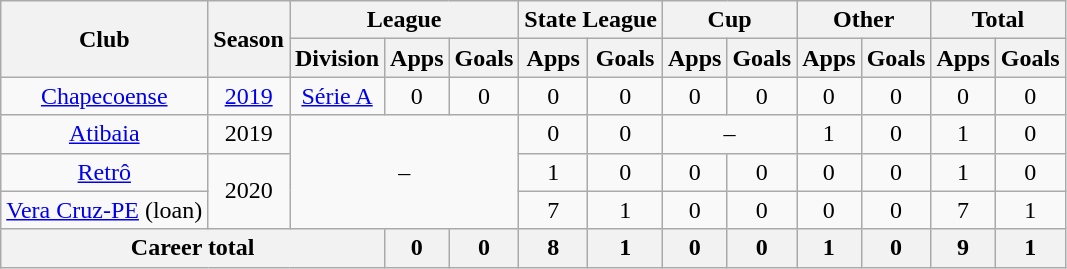<table class="wikitable" style="text-align: center">
<tr>
<th rowspan="2">Club</th>
<th rowspan="2">Season</th>
<th colspan="3">League</th>
<th colspan="2">State League</th>
<th colspan="2">Cup</th>
<th colspan="2">Other</th>
<th colspan="2">Total</th>
</tr>
<tr>
<th>Division</th>
<th>Apps</th>
<th>Goals</th>
<th>Apps</th>
<th>Goals</th>
<th>Apps</th>
<th>Goals</th>
<th>Apps</th>
<th>Goals</th>
<th>Apps</th>
<th>Goals</th>
</tr>
<tr>
<td><a href='#'>Chapecoense</a></td>
<td><a href='#'>2019</a></td>
<td><a href='#'>Série A</a></td>
<td>0</td>
<td>0</td>
<td>0</td>
<td>0</td>
<td>0</td>
<td>0</td>
<td>0</td>
<td>0</td>
<td>0</td>
<td>0</td>
</tr>
<tr>
<td><a href='#'>Atibaia</a></td>
<td>2019</td>
<td colspan="3" rowspan="3">–</td>
<td>0</td>
<td>0</td>
<td colspan="2">–</td>
<td>1</td>
<td>0</td>
<td>1</td>
<td>0</td>
</tr>
<tr>
<td><a href='#'>Retrô</a></td>
<td rowspan="2">2020</td>
<td>1</td>
<td>0</td>
<td>0</td>
<td>0</td>
<td>0</td>
<td>0</td>
<td>1</td>
<td>0</td>
</tr>
<tr>
<td><a href='#'>Vera Cruz-PE</a> (loan)</td>
<td>7</td>
<td>1</td>
<td>0</td>
<td>0</td>
<td>0</td>
<td>0</td>
<td>7</td>
<td>1</td>
</tr>
<tr>
<th colspan="3"><strong>Career total</strong></th>
<th>0</th>
<th>0</th>
<th>8</th>
<th>1</th>
<th>0</th>
<th>0</th>
<th>1</th>
<th>0</th>
<th>9</th>
<th>1</th>
</tr>
</table>
